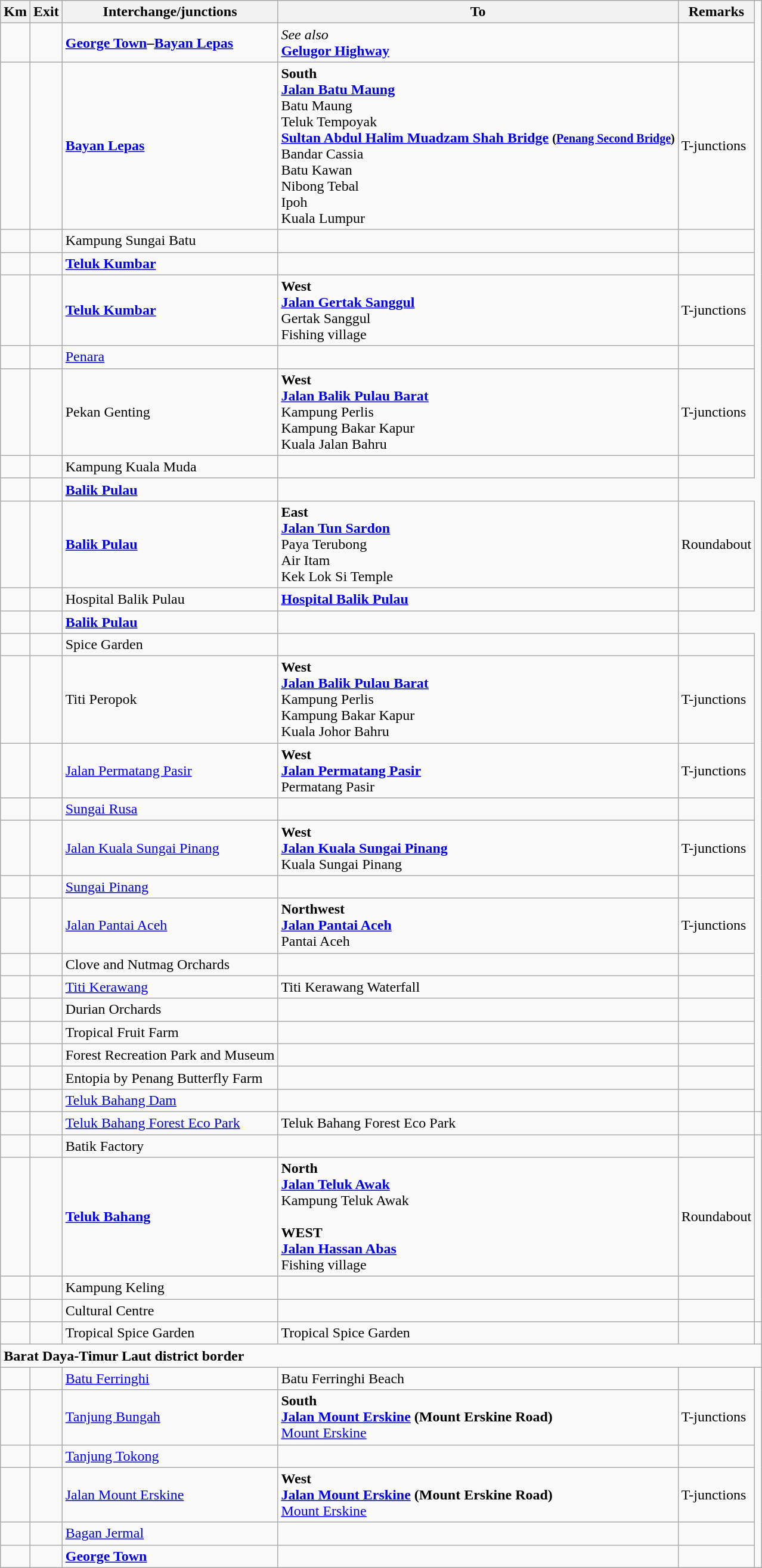<table class="wikitable">
<tr>
<th>Km</th>
<th>Exit</th>
<th>Interchange/junctions</th>
<th>To</th>
<th>Remarks</th>
</tr>
<tr>
<td></td>
<td></td>
<td><strong><a href='#'>George Town</a>–<a href='#'>Bayan Lepas</a></strong></td>
<td><em>See also</em><br> <strong><a href='#'>Gelugor Highway</a></strong></td>
<td></td>
</tr>
<tr>
<td></td>
<td></td>
<td><strong><a href='#'>Bayan Lepas</a></strong></td>
<td><strong>South</strong><br> <strong><a href='#'>Jalan Batu Maung</a></strong><br>Batu Maung<br>Teluk Tempoyak<br> <strong><a href='#'>Sultan Abdul Halim Muadzam Shah Bridge</a></strong> <small><strong>(<a href='#'>Penang Second Bridge</a>)</strong></small><br>Bandar Cassia<br>Batu Kawan<br>Nibong Tebal<br>Ipoh<br>Kuala Lumpur</td>
<td>T-junctions</td>
</tr>
<tr>
<td></td>
<td></td>
<td>Kampung Sungai Batu</td>
<td></td>
<td></td>
</tr>
<tr>
<td></td>
<td></td>
<td><strong><a href='#'>Teluk Kumbar</a></strong></td>
<td></td>
<td></td>
</tr>
<tr>
<td></td>
<td></td>
<td><strong><a href='#'>Teluk Kumbar</a></strong></td>
<td><strong>West</strong><br> <strong><a href='#'>Jalan Gertak Sanggul</a></strong><br>Gertak Sanggul<br>Fishing village</td>
<td>T-junctions</td>
</tr>
<tr>
<td></td>
<td></td>
<td><a href='#'>Penara</a></td>
<td></td>
<td></td>
</tr>
<tr>
<td></td>
<td></td>
<td>Pekan Genting</td>
<td><strong>West</strong><br> <strong><a href='#'>Jalan Balik Pulau Barat</a></strong><br>Kampung Perlis<br>Kampung Bakar Kapur<br>Kuala Jalan Bahru</td>
<td>T-junctions</td>
</tr>
<tr>
<td></td>
<td></td>
<td>Kampung Kuala Muda</td>
<td></td>
<td></td>
</tr>
<tr>
<td></td>
<td></td>
<td><strong><a href='#'>Balik Pulau</a></strong></td>
<td></td>
</tr>
<tr>
<td></td>
<td></td>
<td><strong><a href='#'>Balik Pulau</a></strong></td>
<td><strong>East</strong><br> <strong><a href='#'>Jalan Tun Sardon</a></strong><br>Paya Terubong<br>Air Itam<br>Kek Lok Si Temple</td>
<td>Roundabout</td>
</tr>
<tr>
<td></td>
<td></td>
<td>Hospital Balik Pulau </td>
<td><strong><a href='#'>Hospital Balik Pulau</a></strong> </td>
<td></td>
</tr>
<tr>
<td></td>
<td></td>
<td><strong><a href='#'>Balik Pulau</a></strong></td>
<td></td>
</tr>
<tr>
<td></td>
<td></td>
<td>Spice Garden</td>
<td></td>
<td></td>
</tr>
<tr>
<td></td>
<td></td>
<td>Titi Peropok</td>
<td><strong>West</strong><br> <strong><a href='#'>Jalan Balik Pulau Barat</a></strong><br>Kampung Perlis<br>Kampung Bakar Kapur<br>Kuala Johor Bahru</td>
<td>T-junctions</td>
</tr>
<tr>
<td></td>
<td></td>
<td><a href='#'>Jalan Permatang Pasir</a></td>
<td><strong>West</strong><br> <strong><a href='#'>Jalan Permatang Pasir</a></strong><br>Permatang Pasir</td>
<td>T-junctions</td>
</tr>
<tr>
<td></td>
<td></td>
<td><a href='#'>Sungai Rusa</a></td>
<td></td>
<td></td>
</tr>
<tr>
<td></td>
<td></td>
<td><a href='#'>Jalan Kuala Sungai Pinang</a></td>
<td><strong>West</strong><br> <strong><a href='#'>Jalan Kuala Sungai Pinang</a></strong><br>Kuala Sungai Pinang</td>
<td>T-junctions</td>
</tr>
<tr>
<td></td>
<td></td>
<td><a href='#'>Sungai Pinang</a></td>
<td></td>
<td></td>
</tr>
<tr>
<td></td>
<td></td>
<td><a href='#'>Jalan Pantai Aceh</a></td>
<td><strong>Northwest</strong><br> <strong><a href='#'>Jalan Pantai Aceh</a></strong><br>Pantai Aceh</td>
<td>T-junctions</td>
</tr>
<tr>
<td></td>
<td></td>
<td>Clove and Nutmag Orchards</td>
<td></td>
<td></td>
</tr>
<tr>
<td></td>
<td></td>
<td><a href='#'>Titi Kerawang</a></td>
<td>Titi Kerawang Waterfall<br></td>
<td></td>
</tr>
<tr>
<td></td>
<td></td>
<td>Durian Orchards</td>
<td></td>
<td></td>
</tr>
<tr>
<td></td>
<td></td>
<td>Tropical Fruit Farm</td>
<td></td>
<td></td>
</tr>
<tr>
<td></td>
<td></td>
<td>Forest Recreation Park and Museum</td>
<td></td>
<td></td>
</tr>
<tr>
<td></td>
<td></td>
<td>Entopia by Penang Butterfly Farm</td>
<td></td>
<td></td>
</tr>
<tr>
<td></td>
<td></td>
<td><a href='#'>Teluk Bahang Dam</a></td>
<td></td>
<td></td>
</tr>
<tr>
<td></td>
<td></td>
<td><a href='#'>Teluk Bahang Forest Eco Park</a></td>
<td>Teluk Bahang Forest Eco Park<br></td>
<td></td>
<td></td>
</tr>
<tr>
<td></td>
<td></td>
<td>Batik Factory</td>
<td></td>
<td></td>
</tr>
<tr>
<td></td>
<td></td>
<td><strong><a href='#'>Teluk Bahang</a></strong></td>
<td><strong>North</strong><br> <strong><a href='#'>Jalan Teluk Awak</a></strong><br>Kampung Teluk Awak<br><br><strong>WEST</strong><br> <strong><a href='#'>Jalan Hassan Abas</a></strong><br>Fishing village</td>
<td>Roundabout</td>
</tr>
<tr>
<td></td>
<td></td>
<td>Kampung Keling</td>
<td></td>
<td></td>
</tr>
<tr>
<td></td>
<td></td>
<td>Cultural Centre</td>
<td></td>
<td></td>
</tr>
<tr>
<td></td>
<td></td>
<td>Tropical Spice Garden</td>
<td>Tropical Spice Garden<br></td>
<td></td>
<td></td>
</tr>
<tr>
<td style="width:600px" colspan="6" style="text-align:center; background:blue;"><strong><span>Barat Daya-Timur Laut district border</span></strong></td>
</tr>
<tr>
<td></td>
<td></td>
<td><a href='#'>Batu Ferringhi</a></td>
<td>Batu Ferringhi Beach<br></td>
<td></td>
</tr>
<tr>
<td></td>
<td></td>
<td><a href='#'>Tanjung Bungah</a></td>
<td><strong>South</strong><br> <strong><a href='#'>Jalan Mount Erskine</a> (Mount Erskine Road)</strong><br><a href='#'>Mount Erskine</a></td>
<td>T-junctions</td>
</tr>
<tr>
<td></td>
<td></td>
<td><a href='#'>Tanjung Tokong</a></td>
<td></td>
<td></td>
</tr>
<tr>
<td></td>
<td></td>
<td><a href='#'>Jalan Mount Erskine</a></td>
<td><strong>West</strong><br> <strong><a href='#'>Jalan Mount Erskine</a> (Mount Erskine Road)</strong><br><a href='#'>Mount Erskine</a></td>
<td>T-junctions</td>
</tr>
<tr>
<td></td>
<td></td>
<td><a href='#'>Bagan Jermal</a></td>
<td></td>
<td></td>
</tr>
<tr>
<td></td>
<td></td>
<td><strong><a href='#'>George Town</a></strong></td>
<td></td>
<td></td>
</tr>
</table>
